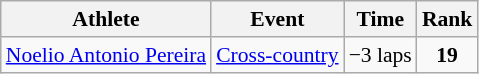<table class=wikitable style="font-size:90%">
<tr>
<th>Athlete</th>
<th>Event</th>
<th>Time</th>
<th>Rank</th>
</tr>
<tr>
<td><a href='#'>Noelio Antonio Pereira</a></td>
<td><a href='#'>Cross-country</a></td>
<td align=center>−3 laps</td>
<td align=center><strong>19</strong></td>
</tr>
</table>
